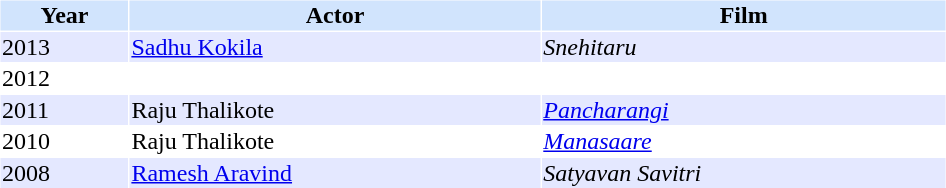<table cellspacing="1" cellpadding="1" border="0" width="50%">
<tr bgcolor="#d1e4fd">
<th>Year</th>
<th>Actor</th>
<th>Film</th>
</tr>
<tr bgcolor="#e4e8ff">
<td>2013</td>
<td><a href='#'>Sadhu Kokila</a></td>
<td><em>Snehitaru</em></td>
</tr>
<tr>
<td>2012</td>
<td></td>
<td></td>
</tr>
<tr bgcolor="#e4e8ff">
<td>2011</td>
<td>Raju Thalikote</td>
<td><em><a href='#'>Pancharangi</a></em></td>
</tr>
<tr>
<td>2010</td>
<td>Raju Thalikote</td>
<td><em><a href='#'>Manasaare</a></em></td>
</tr>
<tr bgcolor="#e4e8ff">
<td>2008</td>
<td><a href='#'>Ramesh Aravind</a></td>
<td><em>Satyavan Savitri</em></td>
</tr>
</table>
